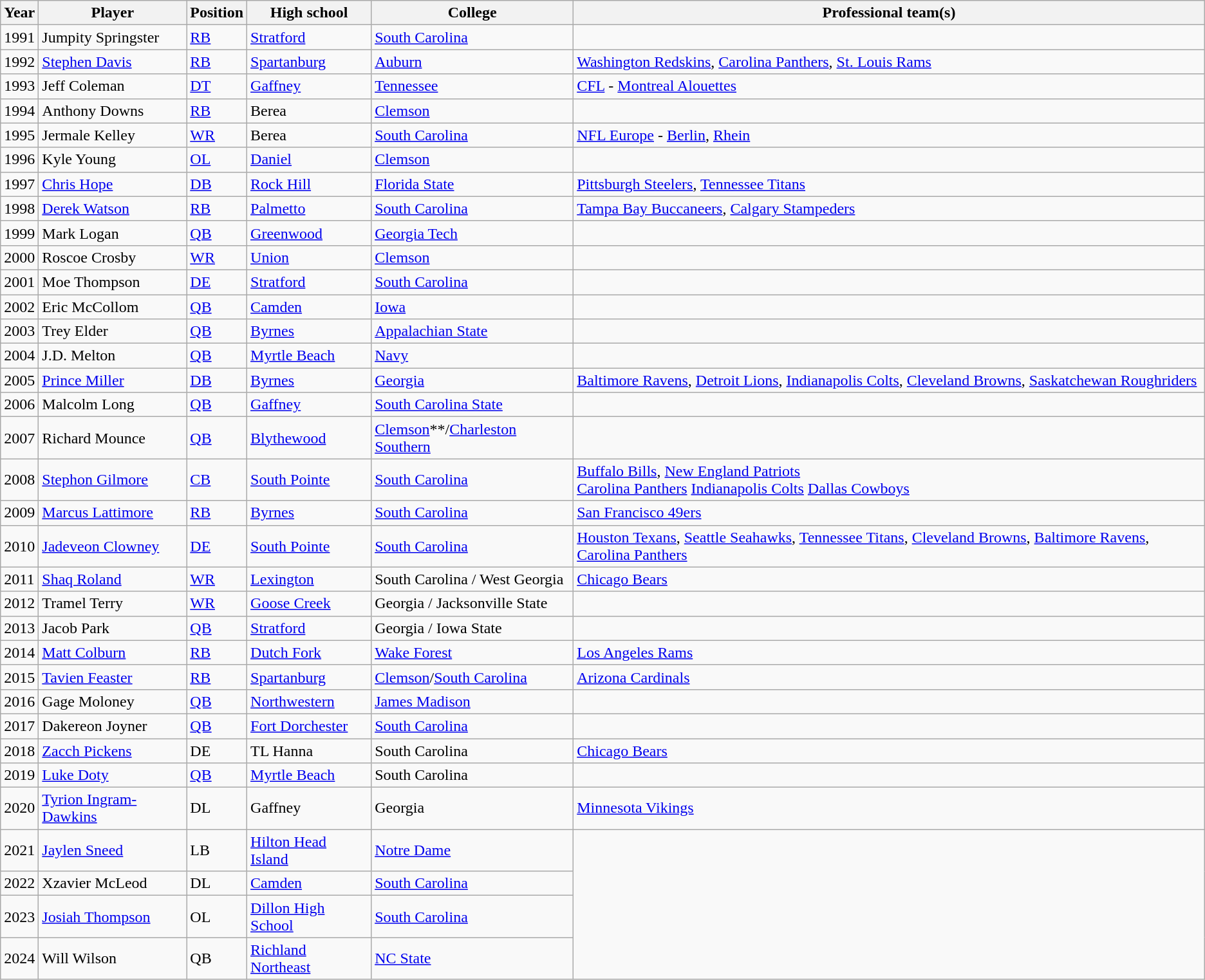<table class="wikitable">
<tr>
<th>Year</th>
<th>Player</th>
<th>Position</th>
<th>High school</th>
<th>College</th>
<th>Professional team(s)</th>
</tr>
<tr>
<td>1991</td>
<td>Jumpity Springster</td>
<td><a href='#'>RB</a></td>
<td><a href='#'>Stratford</a></td>
<td><a href='#'>South Carolina</a></td>
</tr>
<tr>
<td>1992</td>
<td><a href='#'>Stephen Davis</a></td>
<td><a href='#'>RB</a></td>
<td><a href='#'>Spartanburg</a></td>
<td><a href='#'>Auburn</a></td>
<td><a href='#'>Washington Redskins</a>, <a href='#'>Carolina Panthers</a>, <a href='#'>St. Louis Rams</a></td>
</tr>
<tr>
<td>1993</td>
<td>Jeff Coleman</td>
<td><a href='#'>DT</a></td>
<td><a href='#'>Gaffney</a></td>
<td><a href='#'>Tennessee</a></td>
<td><a href='#'>CFL</a> - <a href='#'>Montreal Alouettes</a></td>
</tr>
<tr>
<td>1994</td>
<td>Anthony Downs</td>
<td><a href='#'>RB</a></td>
<td>Berea</td>
<td><a href='#'>Clemson</a></td>
<td></td>
</tr>
<tr>
<td>1995</td>
<td>Jermale Kelley</td>
<td><a href='#'>WR</a></td>
<td>Berea</td>
<td><a href='#'>South Carolina</a></td>
<td><a href='#'>NFL Europe</a> - <a href='#'>Berlin</a>, <a href='#'>Rhein</a></td>
</tr>
<tr>
<td>1996</td>
<td>Kyle Young</td>
<td><a href='#'>OL</a></td>
<td><a href='#'>Daniel</a></td>
<td><a href='#'>Clemson</a></td>
<td></td>
</tr>
<tr>
<td>1997</td>
<td><a href='#'>Chris Hope</a></td>
<td><a href='#'>DB</a></td>
<td><a href='#'>Rock Hill</a></td>
<td><a href='#'>Florida State</a></td>
<td><a href='#'>Pittsburgh Steelers</a>, <a href='#'>Tennessee Titans</a></td>
</tr>
<tr>
<td>1998</td>
<td><a href='#'>Derek Watson</a></td>
<td><a href='#'>RB</a></td>
<td><a href='#'>Palmetto</a></td>
<td><a href='#'>South Carolina</a></td>
<td><a href='#'>Tampa Bay Buccaneers</a>, <a href='#'>Calgary Stampeders</a></td>
</tr>
<tr>
<td>1999</td>
<td>Mark Logan</td>
<td><a href='#'>QB</a></td>
<td><a href='#'>Greenwood</a></td>
<td><a href='#'>Georgia Tech</a></td>
<td></td>
</tr>
<tr>
<td>2000</td>
<td>Roscoe Crosby</td>
<td><a href='#'>WR</a></td>
<td><a href='#'>Union</a></td>
<td><a href='#'>Clemson</a></td>
<td></td>
</tr>
<tr>
<td>2001</td>
<td>Moe Thompson</td>
<td><a href='#'>DE</a></td>
<td><a href='#'>Stratford</a></td>
<td><a href='#'>South Carolina</a></td>
<td></td>
</tr>
<tr>
<td>2002</td>
<td>Eric McCollom</td>
<td><a href='#'>QB</a></td>
<td><a href='#'>Camden</a></td>
<td><a href='#'>Iowa</a></td>
<td></td>
</tr>
<tr>
<td>2003</td>
<td>Trey Elder</td>
<td><a href='#'>QB</a></td>
<td><a href='#'>Byrnes</a></td>
<td><a href='#'>Appalachian State</a></td>
<td></td>
</tr>
<tr>
<td>2004</td>
<td>J.D. Melton</td>
<td><a href='#'>QB</a></td>
<td><a href='#'>Myrtle Beach</a></td>
<td><a href='#'>Navy</a></td>
<td></td>
</tr>
<tr>
<td>2005</td>
<td><a href='#'>Prince Miller</a></td>
<td><a href='#'>DB</a></td>
<td><a href='#'>Byrnes</a></td>
<td><a href='#'>Georgia</a></td>
<td><a href='#'>Baltimore Ravens</a>, <a href='#'>Detroit Lions</a>, <a href='#'>Indianapolis Colts</a>, <a href='#'>Cleveland Browns</a>, <a href='#'>Saskatchewan Roughriders</a></td>
</tr>
<tr>
<td>2006</td>
<td>Malcolm Long</td>
<td><a href='#'>QB</a></td>
<td><a href='#'>Gaffney</a></td>
<td><a href='#'>South Carolina State</a></td>
<td></td>
</tr>
<tr>
<td>2007</td>
<td>Richard Mounce</td>
<td><a href='#'>QB</a></td>
<td><a href='#'>Blythewood</a></td>
<td><a href='#'>Clemson</a>**/<a href='#'>Charleston Southern</a></td>
<td></td>
</tr>
<tr>
<td>2008</td>
<td><a href='#'>Stephon Gilmore</a></td>
<td><a href='#'>CB</a></td>
<td><a href='#'>South Pointe</a></td>
<td><a href='#'>South Carolina</a></td>
<td><a href='#'>Buffalo Bills</a>, <a href='#'>New England Patriots</a><br><a href='#'>Carolina Panthers</a>
<a href='#'>Indianapolis Colts</a>
<a href='#'>Dallas Cowboys</a></td>
</tr>
<tr>
<td>2009</td>
<td><a href='#'>Marcus Lattimore</a></td>
<td><a href='#'>RB</a></td>
<td><a href='#'>Byrnes</a></td>
<td><a href='#'>South Carolina</a></td>
<td><a href='#'>San Francisco 49ers</a></td>
</tr>
<tr>
<td>2010</td>
<td><a href='#'>Jadeveon Clowney</a></td>
<td><a href='#'>DE</a></td>
<td><a href='#'>South Pointe</a></td>
<td><a href='#'>South Carolina</a></td>
<td><a href='#'>Houston Texans</a>, <a href='#'>Seattle Seahawks</a>, <a href='#'>Tennessee Titans</a>, <a href='#'>Cleveland Browns</a>, <a href='#'>Baltimore Ravens</a>, <a href='#'>Carolina Panthers</a></td>
</tr>
<tr>
<td>2011</td>
<td><a href='#'>Shaq Roland</a></td>
<td><a href='#'>WR</a></td>
<td><a href='#'>Lexington</a></td>
<td>South Carolina / West Georgia</td>
<td><a href='#'>Chicago Bears</a></td>
</tr>
<tr>
<td>2012 </td>
<td>Tramel Terry</td>
<td><a href='#'>WR</a></td>
<td><a href='#'>Goose Creek</a></td>
<td>Georgia / Jacksonville State</td>
<td></td>
</tr>
<tr>
<td>2013</td>
<td>Jacob Park</td>
<td><a href='#'>QB</a></td>
<td><a href='#'>Stratford</a></td>
<td>Georgia / Iowa State</td>
<td></td>
</tr>
<tr>
<td>2014</td>
<td><a href='#'>Matt Colburn</a></td>
<td><a href='#'>RB</a></td>
<td><a href='#'>Dutch Fork</a></td>
<td><a href='#'>Wake Forest</a></td>
<td><a href='#'>Los Angeles Rams</a></td>
</tr>
<tr>
<td>2015</td>
<td><a href='#'>Tavien Feaster</a></td>
<td><a href='#'>RB</a></td>
<td><a href='#'>Spartanburg</a></td>
<td><a href='#'>Clemson</a>/<a href='#'>South Carolina</a></td>
<td><a href='#'>Arizona Cardinals</a></td>
</tr>
<tr>
<td>2016</td>
<td>Gage Moloney</td>
<td><a href='#'>QB</a></td>
<td><a href='#'>Northwestern</a></td>
<td><a href='#'>James Madison</a></td>
<td></td>
</tr>
<tr>
<td>2017</td>
<td>Dakereon Joyner</td>
<td><a href='#'>QB</a></td>
<td><a href='#'>Fort Dorchester</a></td>
<td><a href='#'>South Carolina</a></td>
</tr>
<tr>
<td>2018</td>
<td><a href='#'>Zacch Pickens</a></td>
<td>DE</td>
<td>TL Hanna</td>
<td>South Carolina</td>
<td><a href='#'>Chicago Bears</a></td>
</tr>
<tr>
<td>2019</td>
<td><a href='#'>Luke Doty</a></td>
<td><a href='#'>QB</a></td>
<td><a href='#'>Myrtle Beach</a></td>
<td>South Carolina</td>
<td></td>
</tr>
<tr>
<td>2020</td>
<td><a href='#'>Tyrion Ingram-Dawkins</a></td>
<td>DL</td>
<td>Gaffney</td>
<td>Georgia</td>
<td><a href='#'>Minnesota Vikings</a></td>
</tr>
<tr>
<td>2021</td>
<td><a href='#'>Jaylen Sneed</a></td>
<td>LB</td>
<td><a href='#'>Hilton Head Island</a></td>
<td><a href='#'>Notre Dame</a></td>
</tr>
<tr>
<td>2022</td>
<td>Xzavier McLeod</td>
<td>DL</td>
<td><a href='#'>Camden</a></td>
<td><a href='#'>South Carolina</a></td>
</tr>
<tr>
<td>2023</td>
<td><a href='#'>Josiah Thompson</a></td>
<td>OL</td>
<td><a href='#'>Dillon High School</a></td>
<td><a href='#'>South Carolina</a></td>
</tr>
<tr>
<td>2024</td>
<td>Will Wilson</td>
<td>QB</td>
<td><a href='#'>Richland Northeast</a></td>
<td><a href='#'>NC State</a></td>
</tr>
</table>
